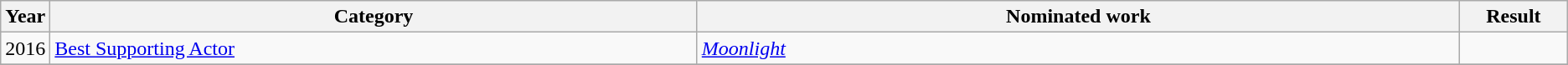<table class=wikitable>
<tr>
<th scope="col" style="width:1em;">Year</th>
<th scope="col" style="width:33em;">Category</th>
<th scope="col" style="width:39em;">Nominated work</th>
<th scope="col" style="width:5em;">Result</th>
</tr>
<tr>
<td>2016</td>
<td><a href='#'>Best Supporting Actor</a></td>
<td><em><a href='#'>Moonlight</a></em></td>
<td></td>
</tr>
<tr>
</tr>
</table>
